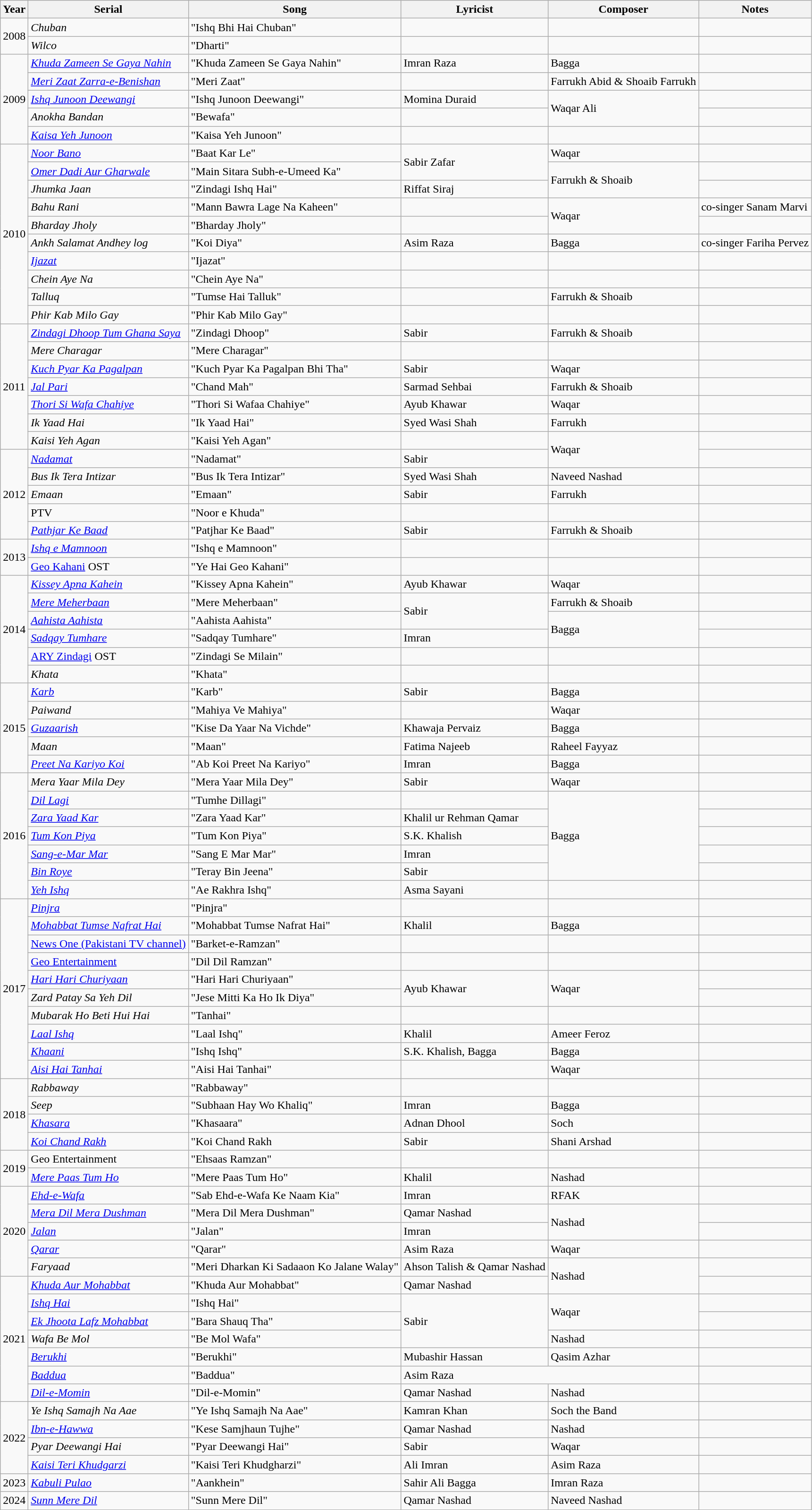<table class="wikitable">
<tr>
<th>Year</th>
<th>Serial</th>
<th>Song</th>
<th>Lyricist</th>
<th>Composer</th>
<th>Notes</th>
</tr>
<tr>
<td rowspan="2">2008</td>
<td><em>Chuban</em></td>
<td>"Ishq Bhi Hai Chuban"</td>
<td></td>
<td></td>
<td></td>
</tr>
<tr>
<td><em>Wilco</em></td>
<td>"Dharti"</td>
<td></td>
<td></td>
<td></td>
</tr>
<tr>
<td rowspan="5">2009</td>
<td><em><a href='#'>Khuda Zameen Se Gaya Nahin</a></em></td>
<td>"Khuda Zameen Se Gaya Nahin"</td>
<td>Imran Raza</td>
<td>Bagga</td>
<td></td>
</tr>
<tr>
<td><em><a href='#'>Meri Zaat Zarra-e-Benishan</a></em></td>
<td>"Meri Zaat"</td>
<td></td>
<td>Farrukh Abid & Shoaib Farrukh</td>
<td></td>
</tr>
<tr>
<td><em><a href='#'>Ishq Junoon Deewangi</a></em></td>
<td>"Ishq Junoon Deewangi"</td>
<td>Momina Duraid</td>
<td rowspan="2">Waqar Ali</td>
<td></td>
</tr>
<tr>
<td><em>Anokha Bandan</em></td>
<td>"Bewafa"</td>
<td></td>
<td></td>
</tr>
<tr>
<td><em><a href='#'>Kaisa Yeh Junoon</a></em></td>
<td>"Kaisa Yeh Junoon"</td>
<td></td>
<td></td>
<td></td>
</tr>
<tr>
<td rowspan="10">2010</td>
<td><em><a href='#'>Noor Bano</a></em></td>
<td>"Baat Kar Le"</td>
<td rowspan=2>Sabir Zafar</td>
<td>Waqar</td>
<td></td>
</tr>
<tr>
<td><em><a href='#'>Omer Dadi Aur Gharwale</a></em></td>
<td>"Main Sitara Subh-e-Umeed Ka"</td>
<td rowspan="2">Farrukh & Shoaib</td>
<td></td>
</tr>
<tr>
<td><em>Jhumka Jaan</em></td>
<td>"Zindagi Ishq Hai"</td>
<td>Riffat Siraj</td>
<td></td>
</tr>
<tr>
<td><em>Bahu Rani</em></td>
<td>"Mann Bawra Lage Na Kaheen"</td>
<td></td>
<td rowspan="2">Waqar</td>
<td>co-singer Sanam Marvi</td>
</tr>
<tr>
<td><em>Bharday Jholy</em></td>
<td>"Bharday Jholy"</td>
<td></td>
<td></td>
</tr>
<tr>
<td><em>Ankh Salamat Andhey log</em></td>
<td>"Koi Diya"</td>
<td>Asim Raza</td>
<td>Bagga</td>
<td>co-singer Fariha Pervez</td>
</tr>
<tr>
<td><em><a href='#'>Ijazat</a></em></td>
<td>"Ijazat"</td>
<td></td>
<td></td>
<td></td>
</tr>
<tr>
<td><em>Chein Aye Na</em></td>
<td>"Chein Aye Na"</td>
<td></td>
<td></td>
<td></td>
</tr>
<tr>
<td><em>Talluq</em></td>
<td>"Tumse Hai Talluk"</td>
<td></td>
<td>Farrukh & Shoaib</td>
<td></td>
</tr>
<tr>
<td><em>Phir Kab Milo Gay</em></td>
<td>"Phir Kab Milo Gay"</td>
<td></td>
<td></td>
<td></td>
</tr>
<tr>
<td rowspan="7">2011</td>
<td><em><a href='#'>Zindagi Dhoop Tum Ghana Saya</a></em></td>
<td>"Zindagi Dhoop"</td>
<td>Sabir</td>
<td>Farrukh & Shoaib</td>
<td></td>
</tr>
<tr>
<td><em>Mere Charagar</em></td>
<td>"Mere Charagar"</td>
<td></td>
<td></td>
<td></td>
</tr>
<tr>
<td><em><a href='#'>Kuch Pyar Ka Pagalpan</a></em></td>
<td>"Kuch Pyar Ka Pagalpan Bhi Tha"</td>
<td>Sabir</td>
<td>Waqar</td>
<td></td>
</tr>
<tr>
<td><em><a href='#'>Jal Pari</a></em></td>
<td>"Chand Mah"</td>
<td>Sarmad Sehbai</td>
<td>Farrukh & Shoaib</td>
<td></td>
</tr>
<tr>
<td><em><a href='#'>Thori Si Wafa Chahiye</a></em></td>
<td>"Thori Si Wafaa Chahiye"</td>
<td>Ayub Khawar</td>
<td>Waqar</td>
<td></td>
</tr>
<tr>
<td><em>Ik Yaad Hai</em></td>
<td>"Ik Yaad Hai"</td>
<td>Syed Wasi Shah</td>
<td>Farrukh</td>
<td></td>
</tr>
<tr>
<td><em>Kaisi Yeh Agan</em></td>
<td>"Kaisi Yeh Agan"</td>
<td></td>
<td rowspan=2>Waqar</td>
<td></td>
</tr>
<tr>
<td rowspan="5">2012</td>
<td><em><a href='#'>Nadamat</a></em></td>
<td>"Nadamat"</td>
<td>Sabir</td>
<td></td>
</tr>
<tr>
<td><em>Bus Ik Tera Intizar</em></td>
<td>"Bus Ik Tera Intizar"</td>
<td>Syed Wasi Shah</td>
<td>Naveed Nashad</td>
<td></td>
</tr>
<tr>
<td><em>Emaan</em></td>
<td>"Emaan"</td>
<td>Sabir</td>
<td>Farrukh</td>
<td></td>
</tr>
<tr>
<td>PTV</td>
<td>"Noor e Khuda"</td>
<td></td>
<td></td>
<td></td>
</tr>
<tr>
<td><em><a href='#'>Pathjar Ke Baad</a></em></td>
<td>"Patjhar Ke Baad"</td>
<td>Sabir</td>
<td>Farrukh & Shoaib</td>
<td></td>
</tr>
<tr>
<td rowspan="2">2013</td>
<td><em><a href='#'>Ishq e Mamnoon</a></em></td>
<td>"Ishq e Mamnoon"</td>
<td></td>
<td></td>
<td></td>
</tr>
<tr>
<td><a href='#'>Geo Kahani</a> OST</td>
<td>"Ye Hai Geo Kahani"</td>
<td></td>
<td></td>
<td></td>
</tr>
<tr>
<td rowspan="6">2014</td>
<td><em><a href='#'>Kissey Apna Kahein</a></em></td>
<td>"Kissey Apna Kahein"</td>
<td>Ayub Khawar</td>
<td>Waqar</td>
<td></td>
</tr>
<tr>
<td><em><a href='#'>Mere Meherbaan</a></em></td>
<td>"Mere Meherbaan"</td>
<td rowspan=2>Sabir</td>
<td>Farrukh & Shoaib</td>
<td></td>
</tr>
<tr>
<td><em><a href='#'>Aahista Aahista</a></em></td>
<td>"Aahista Aahista"</td>
<td rowspan=2>Bagga</td>
<td></td>
</tr>
<tr>
<td><em><a href='#'>Sadqay Tumhare</a></em></td>
<td>"Sadqay Tumhare"</td>
<td>Imran</td>
<td></td>
</tr>
<tr>
<td><a href='#'>ARY Zindagi</a> OST</td>
<td>"Zindagi Se Milain"</td>
<td></td>
<td></td>
<td></td>
</tr>
<tr>
<td><em>Khata</em></td>
<td>"Khata"</td>
<td></td>
<td></td>
<td></td>
</tr>
<tr>
<td rowspan="5">2015</td>
<td><em><a href='#'>Karb</a></em></td>
<td>"Karb"</td>
<td>Sabir</td>
<td>Bagga</td>
<td></td>
</tr>
<tr>
<td><em>Paiwand</em></td>
<td>"Mahiya Ve Mahiya"</td>
<td></td>
<td>Waqar</td>
<td></td>
</tr>
<tr>
<td><em><a href='#'>Guzaarish</a></em></td>
<td>"Kise Da Yaar Na Vichde"</td>
<td>Khawaja Pervaiz</td>
<td>Bagga</td>
<td></td>
</tr>
<tr>
<td><em>Maan</em></td>
<td>"Maan"</td>
<td>Fatima Najeeb</td>
<td>Raheel Fayyaz</td>
<td></td>
</tr>
<tr>
<td><em><a href='#'>Preet Na Kariyo Koi</a></em></td>
<td>"Ab Koi Preet Na Kariyo"</td>
<td>Imran</td>
<td>Bagga</td>
<td></td>
</tr>
<tr>
<td rowspan="7">2016</td>
<td><em>Mera Yaar Mila Dey</em></td>
<td>"Mera Yaar Mila Dey"</td>
<td>Sabir</td>
<td>Waqar</td>
<td></td>
</tr>
<tr>
<td><em><a href='#'>Dil Lagi</a></em></td>
<td>"Tumhe Dillagi"</td>
<td></td>
<td rowspan=5>Bagga</td>
<td></td>
</tr>
<tr>
<td><em><a href='#'>Zara Yaad Kar</a></em></td>
<td>"Zara Yaad Kar"</td>
<td>Khalil ur Rehman Qamar</td>
<td></td>
</tr>
<tr>
<td><em><a href='#'>Tum Kon Piya</a></em></td>
<td>"Tum Kon Piya"</td>
<td>S.K. Khalish</td>
<td></td>
</tr>
<tr>
<td><em><a href='#'>Sang-e-Mar Mar</a></em></td>
<td>"Sang E Mar Mar"</td>
<td>Imran</td>
<td></td>
</tr>
<tr>
<td><em><a href='#'>Bin Roye</a></em></td>
<td>"Teray Bin Jeena"</td>
<td>Sabir</td>
<td></td>
</tr>
<tr>
<td><em><a href='#'>Yeh Ishq</a></em></td>
<td>"Ae Rakhra Ishq"</td>
<td>Asma Sayani</td>
<td></td>
<td></td>
</tr>
<tr>
<td rowspan="10">2017</td>
<td><em><a href='#'>Pinjra</a></em></td>
<td>"Pinjra"</td>
<td></td>
<td></td>
<td></td>
</tr>
<tr>
<td><em><a href='#'>Mohabbat Tumse Nafrat Hai</a></em></td>
<td>"Mohabbat Tumse Nafrat Hai"</td>
<td>Khalil</td>
<td>Bagga</td>
<td></td>
</tr>
<tr>
<td><a href='#'>News One (Pakistani TV channel)</a></td>
<td>"Barket-e-Ramzan"</td>
<td></td>
<td></td>
<td></td>
</tr>
<tr>
<td><a href='#'>Geo Entertainment</a></td>
<td>"Dil Dil Ramzan"</td>
<td></td>
<td></td>
<td></td>
</tr>
<tr>
<td><em><a href='#'>Hari Hari Churiyaan</a></em></td>
<td>"Hari Hari Churiyaan"</td>
<td rowspan="2">Ayub Khawar</td>
<td rowspan=2=>Waqar</td>
<td></td>
</tr>
<tr>
<td><em>Zard Patay Sa Yeh Dil</em></td>
<td>"Jese Mitti Ka Ho Ik Diya"</td>
<td></td>
</tr>
<tr>
<td><em>Mubarak Ho Beti Hui Hai</em></td>
<td>"Tanhai"</td>
<td></td>
<td></td>
<td></td>
</tr>
<tr>
<td><em><a href='#'>Laal Ishq</a></em></td>
<td>"Laal Ishq"</td>
<td>Khalil</td>
<td>Ameer Feroz</td>
<td></td>
</tr>
<tr>
<td><em><a href='#'>Khaani</a></em></td>
<td>"Ishq Ishq"</td>
<td>S.K. Khalish, Bagga</td>
<td>Bagga</td>
<td></td>
</tr>
<tr>
<td><em><a href='#'>Aisi Hai Tanhai</a></em></td>
<td>"Aisi Hai Tanhai"</td>
<td></td>
<td>Waqar</td>
<td></td>
</tr>
<tr>
<td rowspan="4">2018</td>
<td><em>Rabbaway</em></td>
<td>"Rabbaway"</td>
<td></td>
<td></td>
<td></td>
</tr>
<tr>
<td><em>Seep</em></td>
<td>"Subhaan Hay Wo Khaliq"</td>
<td>Imran</td>
<td>Bagga</td>
<td></td>
</tr>
<tr>
<td><em><a href='#'>Khasara</a></em></td>
<td>"Khasaara"</td>
<td>Adnan Dhool</td>
<td>Soch</td>
<td></td>
</tr>
<tr>
<td><em><a href='#'>Koi Chand Rakh</a></em></td>
<td>"Koi Chand Rakh</td>
<td>Sabir</td>
<td>Shani Arshad</td>
<td></td>
</tr>
<tr>
<td rowspan="2">2019</td>
<td>Geo Entertainment</td>
<td>"Ehsaas Ramzan"</td>
<td></td>
<td></td>
<td></td>
</tr>
<tr>
<td><em><a href='#'>Mere Paas Tum Ho</a></em></td>
<td>"Mere Paas Tum Ho"</td>
<td>Khalil</td>
<td>Nashad</td>
<td></td>
</tr>
<tr>
<td rowspan="5">2020</td>
<td><em><a href='#'>Ehd-e-Wafa</a></em></td>
<td>"Sab Ehd-e-Wafa Ke Naam Kia"</td>
<td>Imran</td>
<td>RFAK</td>
<td></td>
</tr>
<tr>
<td><em><a href='#'>Mera Dil Mera Dushman</a></em></td>
<td>"Mera Dil Mera Dushman"</td>
<td>Qamar Nashad</td>
<td rowspan="2">Nashad</td>
<td></td>
</tr>
<tr>
<td><em><a href='#'>Jalan</a></em></td>
<td>"Jalan"</td>
<td>Imran</td>
<td></td>
</tr>
<tr>
<td><em><a href='#'>Qarar</a></em></td>
<td>"Qarar"</td>
<td>Asim Raza</td>
<td>Waqar</td>
<td></td>
</tr>
<tr>
<td><em>Faryaad</em></td>
<td>"Meri Dharkan Ki Sadaaon Ko Jalane Walay"</td>
<td>Ahson Talish & Qamar Nashad</td>
<td rowspan="2">Nashad</td>
<td></td>
</tr>
<tr>
<td rowspan="7">2021</td>
<td><em><a href='#'>Khuda Aur Mohabbat</a></em></td>
<td>"Khuda Aur Mohabbat"</td>
<td>Qamar Nashad</td>
<td></td>
</tr>
<tr>
<td><em><a href='#'>Ishq Hai</a></em></td>
<td>"Ishq Hai"</td>
<td rowspan=3>Sabir</td>
<td rowspan=2>Waqar</td>
<td></td>
</tr>
<tr>
<td><em><a href='#'>Ek Jhoota Lafz Mohabbat</a></em></td>
<td>"Bara Shauq Tha"</td>
<td></td>
</tr>
<tr>
<td><em>Wafa Be Mol</em></td>
<td>"Be Mol Wafa"</td>
<td>Nashad</td>
<td></td>
</tr>
<tr>
<td><em><a href='#'>Berukhi</a></em></td>
<td>"Berukhi"</td>
<td>Mubashir Hassan</td>
<td>Qasim Azhar</td>
<td></td>
</tr>
<tr>
<td><em><a href='#'>Baddua</a></em></td>
<td>"Baddua"</td>
<td colspan=2>Asim Raza</td>
<td></td>
</tr>
<tr>
<td><em><a href='#'>Dil-e-Momin</a></em></td>
<td>"Dil-e-Momin"</td>
<td>Qamar Nashad</td>
<td>Nashad</td>
<td></td>
</tr>
<tr>
<td rowspan=4>2022</td>
<td><em>Ye Ishq Samajh Na Aae</em></td>
<td>"Ye Ishq Samajh Na Aae"</td>
<td>Kamran Khan</td>
<td>Soch the Band</td>
<td></td>
</tr>
<tr>
<td><em><a href='#'>Ibn-e-Hawwa</a></em></td>
<td>"Kese Samjhaun Tujhe"</td>
<td>Qamar Nashad</td>
<td>Nashad</td>
<td></td>
</tr>
<tr>
<td><em>Pyar Deewangi Hai</em></td>
<td>"Pyar Deewangi Hai"</td>
<td>Sabir</td>
<td>Waqar</td>
<td></td>
</tr>
<tr>
<td><em><a href='#'>Kaisi Teri Khudgarzi</a></em></td>
<td>"Kaisi Teri Khudgharzi"</td>
<td>Ali Imran</td>
<td>Asim Raza</td>
<td></td>
</tr>
<tr>
<td>2023</td>
<td><em><a href='#'>Kabuli Pulao</a></em></td>
<td>"Aankhein"</td>
<td>Sahir Ali Bagga</td>
<td>Imran Raza</td>
<td></td>
</tr>
<tr>
<td>2024</td>
<td><em><a href='#'>Sunn Mere Dil</a></em></td>
<td>"Sunn Mere Dil"</td>
<td>Qamar Nashad</td>
<td>Naveed Nashad</td>
<td></td>
</tr>
</table>
